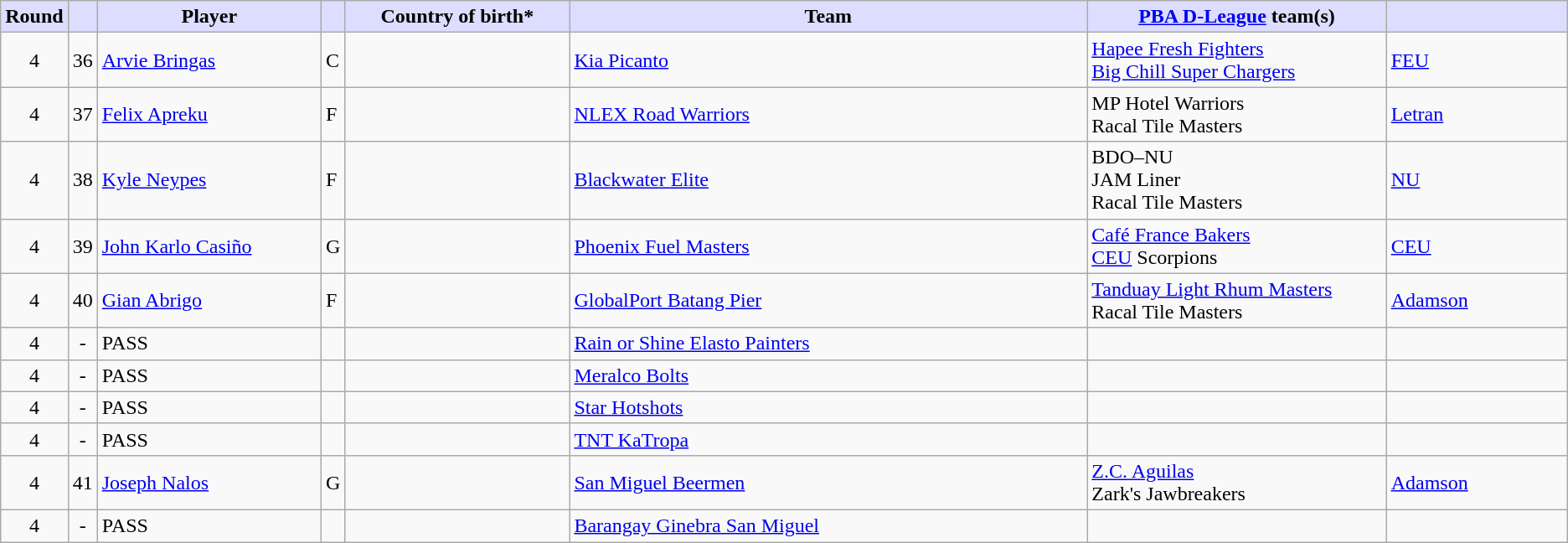<table class="wikitable">
<tr>
<th style="background:#ddf; width:1%;">Round</th>
<th style="background:#ddf; width:1%;"></th>
<th style="background:#ddf; width:15%;">Player</th>
<th style="background:#ddf; width:1%;"></th>
<th style="background:#ddf; width:15%;">Country of birth*</th>
<th style="background:#ddf; width:35%;">Team</th>
<th style="background:#ddf; width:20%;"><a href='#'>PBA D-League</a> team(s)</th>
<th style="background:#ddf; width:20%;"></th>
</tr>
<tr>
<td align=center>4</td>
<td align=center>36</td>
<td><a href='#'>Arvie Bringas</a></td>
<td>C</td>
<td></td>
<td><a href='#'>Kia Picanto</a></td>
<td><a href='#'>Hapee Fresh Fighters</a><br><a href='#'>Big Chill Super Chargers</a></td>
<td><a href='#'>FEU</a></td>
</tr>
<tr>
<td align=center>4</td>
<td align=center>37</td>
<td><a href='#'>Felix Apreku</a></td>
<td>F</td>
<td></td>
<td><a href='#'>NLEX Road Warriors</a></td>
<td>MP Hotel Warriors<br>Racal Tile Masters</td>
<td><a href='#'>Letran</a></td>
</tr>
<tr>
<td align=center>4</td>
<td align=center>38</td>
<td><a href='#'>Kyle Neypes</a></td>
<td>F</td>
<td></td>
<td><a href='#'>Blackwater Elite</a></td>
<td>BDO–NU <br>JAM Liner<br>Racal Tile Masters</td>
<td><a href='#'>NU</a></td>
</tr>
<tr>
<td align=center>4</td>
<td align=center>39</td>
<td><a href='#'>John Karlo Casiño</a></td>
<td>G</td>
<td></td>
<td><a href='#'>Phoenix Fuel Masters</a></td>
<td><a href='#'>Café France Bakers</a> <br><a href='#'>CEU</a> Scorpions</td>
<td><a href='#'>CEU</a></td>
</tr>
<tr>
<td align=center>4</td>
<td align=center>40</td>
<td><a href='#'>Gian Abrigo</a></td>
<td>F</td>
<td></td>
<td><a href='#'>GlobalPort Batang Pier</a></td>
<td><a href='#'>Tanduay Light Rhum Masters</a><br>Racal Tile Masters</td>
<td><a href='#'>Adamson</a></td>
</tr>
<tr>
<td align=center>4</td>
<td align=center>-</td>
<td>PASS</td>
<td></td>
<td></td>
<td><a href='#'>Rain or Shine Elasto Painters</a></td>
<td></td>
<td></td>
</tr>
<tr>
<td align=center>4</td>
<td align=center>-</td>
<td>PASS</td>
<td></td>
<td></td>
<td><a href='#'>Meralco Bolts</a></td>
<td></td>
<td></td>
</tr>
<tr>
<td align=center>4</td>
<td align=center>-</td>
<td>PASS</td>
<td></td>
<td></td>
<td><a href='#'>Star Hotshots</a></td>
<td></td>
<td></td>
</tr>
<tr>
<td align=center>4</td>
<td align=center>-</td>
<td>PASS</td>
<td></td>
<td></td>
<td><a href='#'>TNT KaTropa</a></td>
<td></td>
<td></td>
</tr>
<tr>
<td align=center>4</td>
<td align=center>41</td>
<td><a href='#'>Joseph Nalos</a></td>
<td>G</td>
<td></td>
<td><a href='#'>San Miguel Beermen</a></td>
<td><a href='#'>Z.C. Aguilas</a><br>Zark's Jawbreakers</td>
<td><a href='#'>Adamson</a></td>
</tr>
<tr>
<td align=center>4</td>
<td align=center>-</td>
<td>PASS</td>
<td></td>
<td></td>
<td><a href='#'>Barangay Ginebra San Miguel</a></td>
<td></td>
<td></td>
</tr>
</table>
